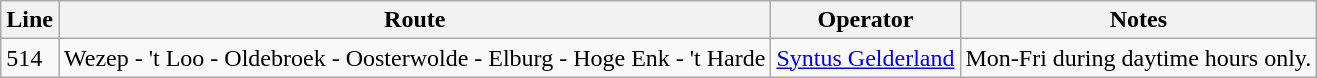<table class="wikitable">
<tr>
<th>Line</th>
<th>Route</th>
<th>Operator</th>
<th>Notes</th>
</tr>
<tr>
<td>514</td>
<td>Wezep - 't Loo - Oldebroek - Oosterwolde - Elburg - Hoge Enk - 't Harde</td>
<td><a href='#'>Syntus Gelderland</a></td>
<td>Mon-Fri during daytime hours only.</td>
</tr>
</table>
